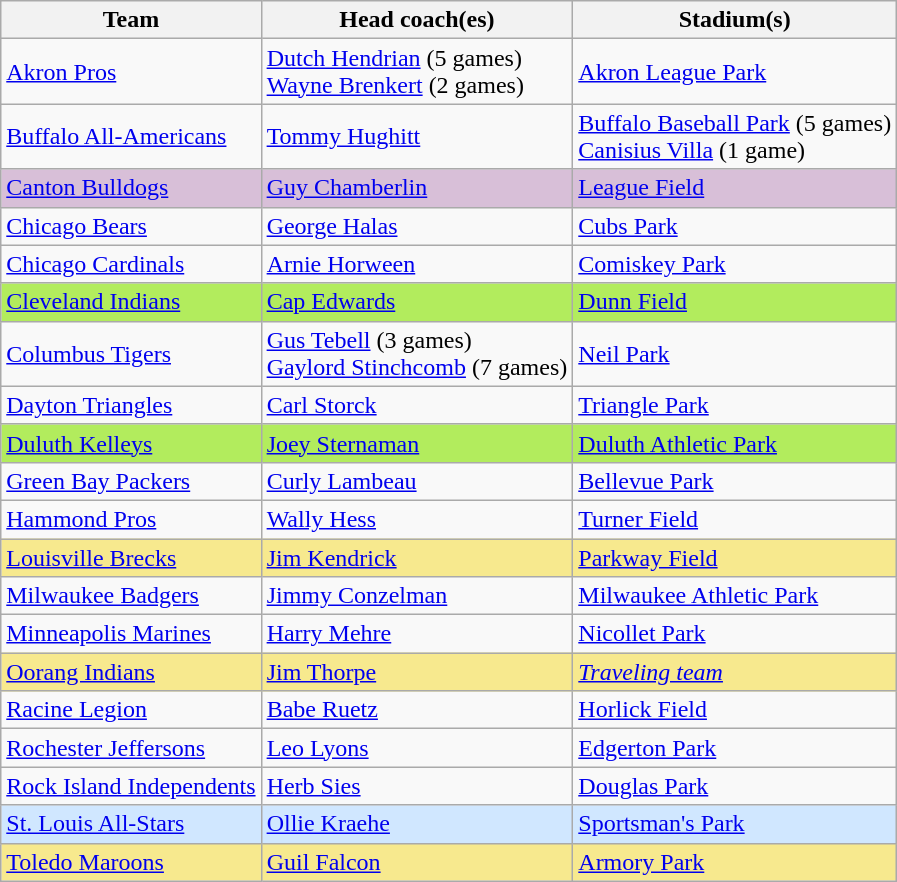<table class="wikitable">
<tr>
<th>Team</th>
<th>Head coach(es)</th>
<th>Stadium(s)</th>
</tr>
<tr>
<td><a href='#'>Akron Pros</a></td>
<td><a href='#'>Dutch Hendrian</a> (5 games)<br><a href='#'>Wayne Brenkert</a> (2 games)</td>
<td><a href='#'>Akron League Park</a></td>
</tr>
<tr>
<td><a href='#'>Buffalo All-Americans</a></td>
<td><a href='#'>Tommy Hughitt</a></td>
<td><a href='#'>Buffalo Baseball Park</a> (5 games)<br><a href='#'>Canisius Villa</a> (1 game)</td>
</tr>
<tr style="background-color:#D8BFD8;">
<td><a href='#'>Canton Bulldogs</a></td>
<td><a href='#'>Guy Chamberlin</a></td>
<td><a href='#'>League Field</a></td>
</tr>
<tr>
<td><a href='#'>Chicago Bears</a></td>
<td><a href='#'>George Halas</a></td>
<td><a href='#'>Cubs Park</a></td>
</tr>
<tr>
<td><a href='#'>Chicago Cardinals</a></td>
<td><a href='#'>Arnie Horween</a></td>
<td><a href='#'>Comiskey Park</a></td>
</tr>
<tr style="background-color:#b2ec5d;">
<td><a href='#'>Cleveland Indians</a></td>
<td><a href='#'>Cap Edwards</a></td>
<td><a href='#'>Dunn Field</a></td>
</tr>
<tr>
<td><a href='#'>Columbus Tigers</a></td>
<td><a href='#'>Gus Tebell</a> (3 games)<br><a href='#'>Gaylord Stinchcomb</a> (7 games)</td>
<td><a href='#'>Neil Park</a></td>
</tr>
<tr>
<td><a href='#'>Dayton Triangles</a></td>
<td><a href='#'>Carl Storck</a></td>
<td><a href='#'>Triangle Park</a></td>
</tr>
<tr style="background-color:#b2ec5d;">
<td><a href='#'>Duluth Kelleys</a></td>
<td><a href='#'>Joey Sternaman</a></td>
<td><a href='#'>Duluth Athletic Park</a></td>
</tr>
<tr>
<td><a href='#'>Green Bay Packers</a></td>
<td><a href='#'>Curly Lambeau</a></td>
<td><a href='#'>Bellevue Park</a></td>
</tr>
<tr>
<td><a href='#'>Hammond Pros</a></td>
<td><a href='#'>Wally Hess</a></td>
<td><a href='#'>Turner Field</a> </td>
</tr>
<tr style="background-color:#f7e98e;">
<td><a href='#'>Louisville Brecks</a></td>
<td><a href='#'>Jim Kendrick</a></td>
<td><a href='#'>Parkway Field</a></td>
</tr>
<tr>
<td><a href='#'>Milwaukee Badgers</a></td>
<td><a href='#'>Jimmy Conzelman</a></td>
<td><a href='#'>Milwaukee Athletic Park</a></td>
</tr>
<tr>
<td><a href='#'>Minneapolis Marines</a></td>
<td><a href='#'>Harry Mehre</a></td>
<td><a href='#'>Nicollet Park</a></td>
</tr>
<tr style="background-color:#f7e98e;">
<td><a href='#'>Oorang Indians</a></td>
<td><a href='#'>Jim Thorpe</a></td>
<td><em><a href='#'>Traveling team</a></em></td>
</tr>
<tr>
<td><a href='#'>Racine Legion</a></td>
<td><a href='#'>Babe Ruetz</a></td>
<td><a href='#'>Horlick Field</a></td>
</tr>
<tr>
<td><a href='#'>Rochester Jeffersons</a></td>
<td><a href='#'>Leo Lyons</a></td>
<td><a href='#'>Edgerton Park</a></td>
</tr>
<tr>
<td><a href='#'>Rock Island Independents</a></td>
<td><a href='#'>Herb Sies</a></td>
<td><a href='#'>Douglas Park</a></td>
</tr>
<tr style="background-color:#D0E7FF;">
<td><a href='#'>St. Louis All-Stars</a></td>
<td><a href='#'>Ollie Kraehe</a></td>
<td><a href='#'>Sportsman's Park</a></td>
</tr>
<tr style="background-color:#f7e98e;">
<td><a href='#'>Toledo Maroons</a></td>
<td><a href='#'>Guil Falcon</a></td>
<td><a href='#'>Armory Park</a></td>
</tr>
</table>
